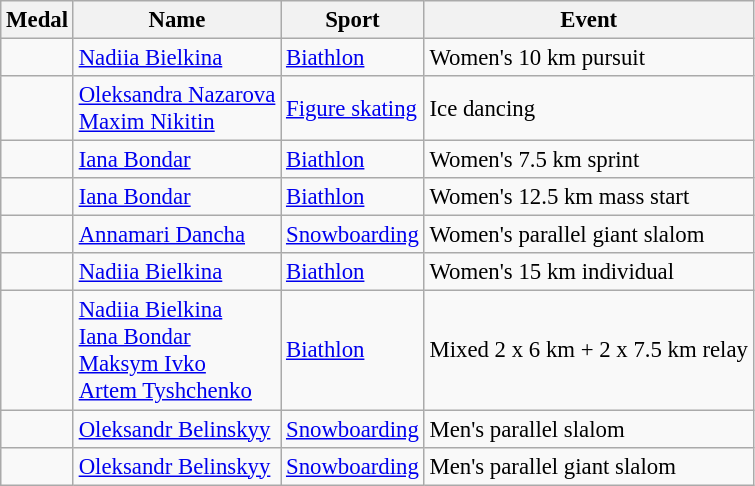<table class="wikitable sortable" style="font-size:95%">
<tr>
<th>Medal</th>
<th>Name</th>
<th>Sport</th>
<th>Event</th>
</tr>
<tr>
<td></td>
<td><a href='#'>Nadiia Bielkina</a></td>
<td><a href='#'>Biathlon</a></td>
<td>Women's 10 km pursuit</td>
</tr>
<tr>
<td></td>
<td><a href='#'>Oleksandra Nazarova</a><br><a href='#'>Maxim Nikitin</a></td>
<td><a href='#'>Figure skating</a></td>
<td>Ice dancing</td>
</tr>
<tr>
<td></td>
<td><a href='#'>Iana Bondar</a></td>
<td><a href='#'>Biathlon</a></td>
<td>Women's 7.5 km sprint</td>
</tr>
<tr>
<td></td>
<td><a href='#'>Iana Bondar</a></td>
<td><a href='#'>Biathlon</a></td>
<td>Women's 12.5 km mass start</td>
</tr>
<tr>
<td></td>
<td><a href='#'>Annamari Dancha</a></td>
<td><a href='#'>Snowboarding</a></td>
<td>Women's parallel giant slalom</td>
</tr>
<tr>
<td></td>
<td><a href='#'>Nadiia Bielkina</a></td>
<td><a href='#'>Biathlon</a></td>
<td>Women's 15 km individual</td>
</tr>
<tr>
<td></td>
<td><a href='#'>Nadiia Bielkina</a><br><a href='#'>Iana Bondar</a><br><a href='#'>Maksym Ivko</a><br><a href='#'>Artem Tyshchenko</a></td>
<td><a href='#'>Biathlon</a></td>
<td>Mixed 2 x 6 km + 2 x 7.5 km relay</td>
</tr>
<tr>
<td></td>
<td><a href='#'>Oleksandr Belinskyy</a></td>
<td><a href='#'>Snowboarding</a></td>
<td>Men's parallel slalom</td>
</tr>
<tr>
<td></td>
<td><a href='#'>Oleksandr Belinskyy</a></td>
<td><a href='#'>Snowboarding</a></td>
<td>Men's parallel giant slalom</td>
</tr>
</table>
